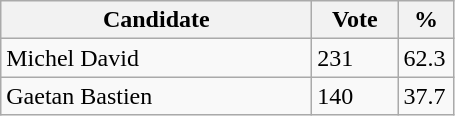<table class="wikitable">
<tr>
<th bgcolor="#DDDDFF" width="200px">Candidate</th>
<th bgcolor="#DDDDFF" width="50px">Vote</th>
<th bgcolor="#DDDDFF" width="30px">%</th>
</tr>
<tr>
<td>Michel David</td>
<td>231</td>
<td>62.3</td>
</tr>
<tr>
<td>Gaetan Bastien</td>
<td>140</td>
<td>37.7</td>
</tr>
</table>
